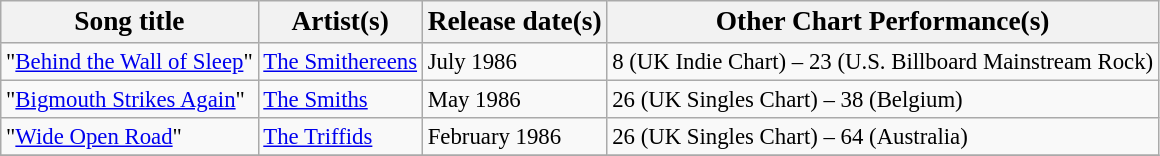<table class="wikitable sortable" style="font-size:95%;">
<tr>
<th><big>Song title</big></th>
<th><big>Artist(s)</big></th>
<th><big>Release date(s)</big></th>
<th><big>Other Chart Performance(s)</big></th>
</tr>
<tr>
<td>"<a href='#'>Behind the Wall of Sleep</a>"</td>
<td><a href='#'>The Smithereens</a></td>
<td>July 1986</td>
<td>8 (UK Indie Chart) – 23 (U.S. Billboard Mainstream Rock)</td>
</tr>
<tr>
<td>"<a href='#'>Bigmouth Strikes Again</a>"</td>
<td><a href='#'>The Smiths</a></td>
<td>May 1986</td>
<td>26 (UK Singles Chart) – 38 (Belgium)</td>
</tr>
<tr>
<td>"<a href='#'>Wide Open Road</a>"</td>
<td><a href='#'>The Triffids</a></td>
<td>February 1986</td>
<td>26 (UK Singles Chart) – 64 (Australia)</td>
</tr>
<tr>
</tr>
</table>
